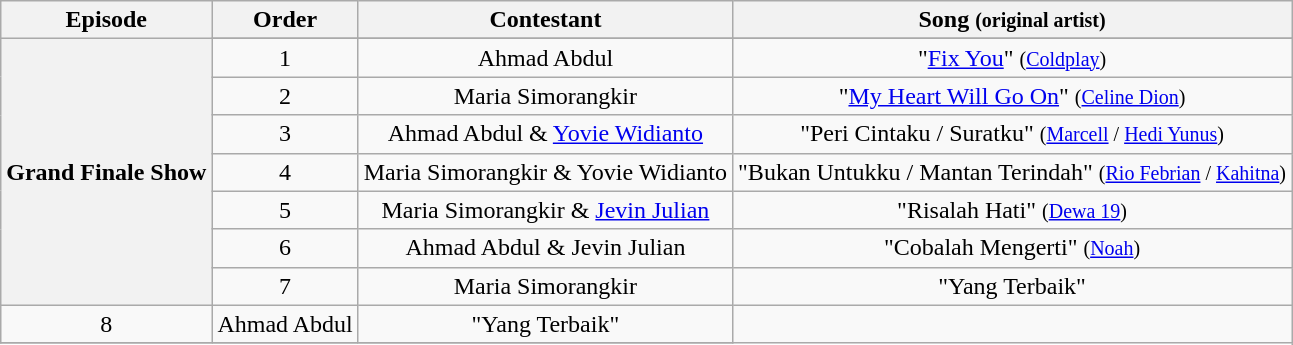<table class="wikitable" style="text-align:center;">
<tr>
<th scope="col">Episode</th>
<th scope="col">Order</th>
<th scope="col">Contestant</th>
<th scope="col">Song <small>(original artist)</small></th>
</tr>
<tr>
<th rowspan="8" scope="row">Grand Finale Show<br><small></small></th>
</tr>
<tr>
<td>1</td>
<td>Ahmad Abdul</td>
<td>"<a href='#'>Fix You</a>" <small>(<a href='#'>Coldplay</a>)</small></td>
</tr>
<tr>
<td>2</td>
<td>Maria Simorangkir</td>
<td>"<a href='#'>My Heart Will Go On</a>" <small>(<a href='#'>Celine Dion</a>)</small></td>
</tr>
<tr>
<td>3</td>
<td>Ahmad Abdul & <a href='#'>Yovie Widianto</a></td>
<td>"Peri Cintaku / Suratku" <small>(<a href='#'>Marcell</a> / <a href='#'>Hedi Yunus</a>)</small></td>
</tr>
<tr>
<td>4</td>
<td>Maria Simorangkir & Yovie Widianto</td>
<td>"Bukan Untukku / Mantan Terindah" <small>(<a href='#'>Rio Febrian</a> / <a href='#'>Kahitna</a>)</small></td>
</tr>
<tr>
<td>5</td>
<td>Maria Simorangkir & <a href='#'>Jevin Julian</a></td>
<td>"Risalah Hati" <small>(<a href='#'>Dewa 19</a>)</small></td>
</tr>
<tr>
<td>6</td>
<td>Ahmad Abdul & Jevin Julian</td>
<td>"Cobalah Mengerti" <small>(<a href='#'>Noah</a>)</small></td>
</tr>
<tr>
<td>7</td>
<td>Maria Simorangkir</td>
<td>"Yang Terbaik"</td>
</tr>
<tr>
<td>8</td>
<td>Ahmad Abdul</td>
<td>"Yang Terbaik"</td>
</tr>
<tr>
</tr>
</table>
